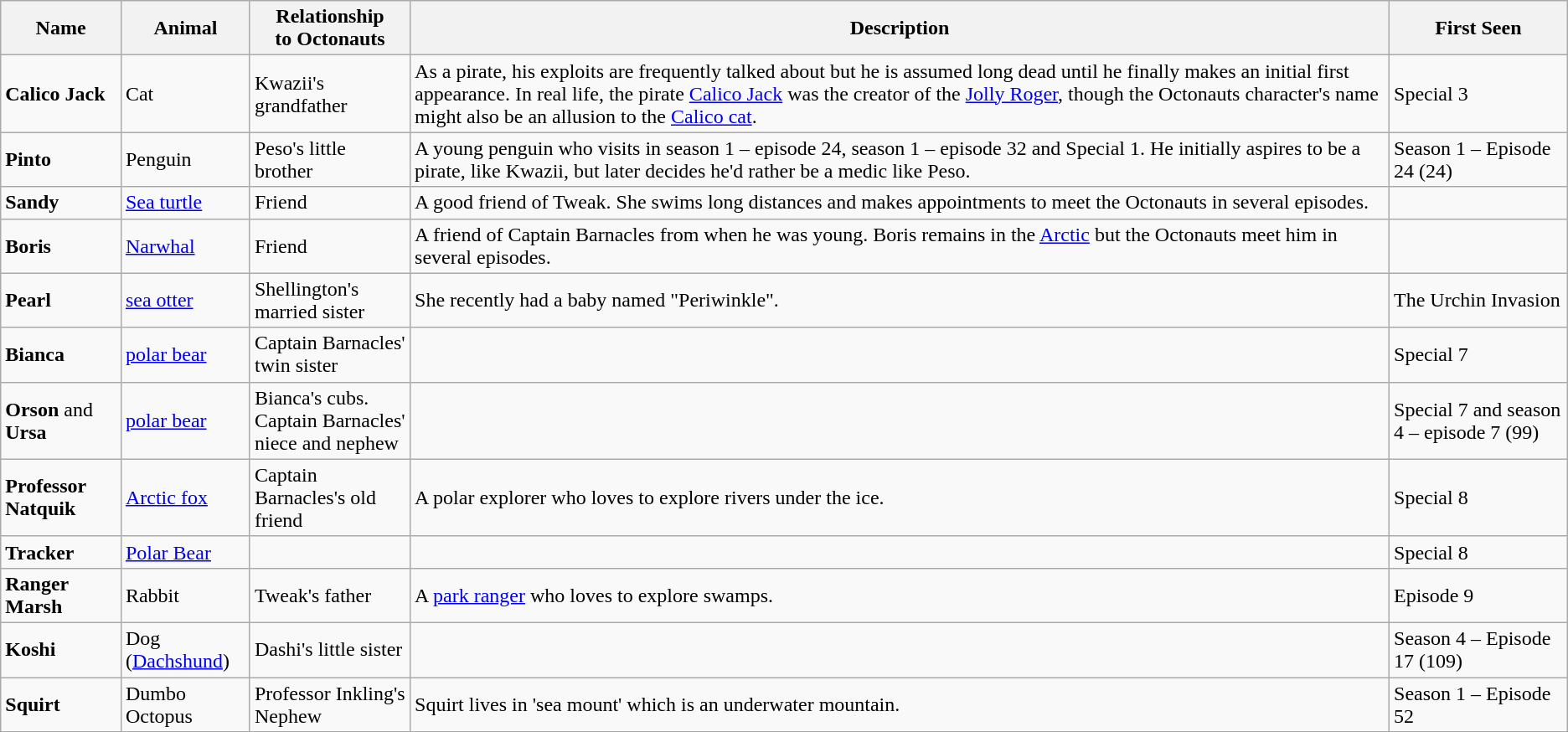<table class="wikitable">
<tr>
<th>Name</th>
<th>Animal</th>
<th style="width: 120px;">Relationship<br>to Octonauts</th>
<th>Description</th>
<th>First Seen</th>
</tr>
<tr>
<td><strong>Calico Jack</strong></td>
<td>Cat</td>
<td>Kwazii's grandfather</td>
<td>As a pirate, his exploits are frequently talked about but he is assumed long dead until he finally makes an initial first appearance. In real life, the pirate <a href='#'>Calico Jack</a> was the creator of the <a href='#'>Jolly Roger</a>, though the Octonauts character's name might also be an allusion to the <a href='#'>Calico cat</a>.</td>
<td>Special 3</td>
</tr>
<tr>
<td><strong>Pinto</strong></td>
<td>Penguin</td>
<td>Peso's little brother</td>
<td>A young penguin who visits in season 1 – episode 24, season 1 – episode 32 and Special 1. He initially aspires to be a pirate, like Kwazii, but later decides he'd rather be a medic like Peso.</td>
<td>Season 1 – Episode 24 (24)</td>
</tr>
<tr>
<td><strong>Sandy</strong></td>
<td><a href='#'>Sea turtle</a></td>
<td>Friend</td>
<td>A good friend of Tweak. She swims long distances and makes appointments to meet the Octonauts in several episodes.</td>
<td></td>
</tr>
<tr>
<td><strong>Boris</strong></td>
<td><a href='#'>Narwhal</a></td>
<td>Friend</td>
<td>A friend of Captain Barnacles from when he was young. Boris remains in the <a href='#'>Arctic</a> but the Octonauts meet him in several episodes.</td>
<td></td>
</tr>
<tr>
<td><strong>Pearl</strong></td>
<td><a href='#'>sea otter</a></td>
<td>Shellington's married sister</td>
<td>She recently had a baby named "Periwinkle".</td>
<td>The Urchin Invasion</td>
</tr>
<tr>
<td><strong>Bianca</strong></td>
<td><a href='#'>polar bear</a></td>
<td>Captain Barnacles' twin sister</td>
<td></td>
<td>Special 7</td>
</tr>
<tr>
<td><strong>Orson</strong> and <strong>Ursa</strong></td>
<td><a href='#'>polar bear</a></td>
<td>Bianca's cubs. Captain Barnacles' niece and nephew</td>
<td></td>
<td>Special 7 and season 4 – episode 7 (99)</td>
</tr>
<tr>
<td><strong>Professor Natquik</strong></td>
<td><a href='#'>Arctic fox</a></td>
<td>Captain Barnacles's old friend</td>
<td>A polar explorer who loves to explore rivers under the ice.</td>
<td>Special 8</td>
</tr>
<tr>
<td><strong>Tracker</strong></td>
<td><a href='#'>Polar Bear</a></td>
<td></td>
<td></td>
<td>Special 8</td>
</tr>
<tr>
<td><strong>Ranger Marsh</strong></td>
<td>Rabbit</td>
<td>Tweak's father</td>
<td>A <a href='#'>park ranger</a> who loves to explore swamps.</td>
<td>Episode 9</td>
</tr>
<tr>
<td><strong>Koshi</strong></td>
<td>Dog (<a href='#'>Dachshund</a>)</td>
<td>Dashi's little sister</td>
<td></td>
<td>Season 4 – Episode 17 (109)</td>
</tr>
<tr>
<td><strong>Squirt</strong></td>
<td>Dumbo Octopus</td>
<td>Professor Inkling's Nephew</td>
<td>Squirt lives in 'sea mount' which is an underwater mountain.</td>
<td>Season 1 – Episode 52</td>
</tr>
</table>
